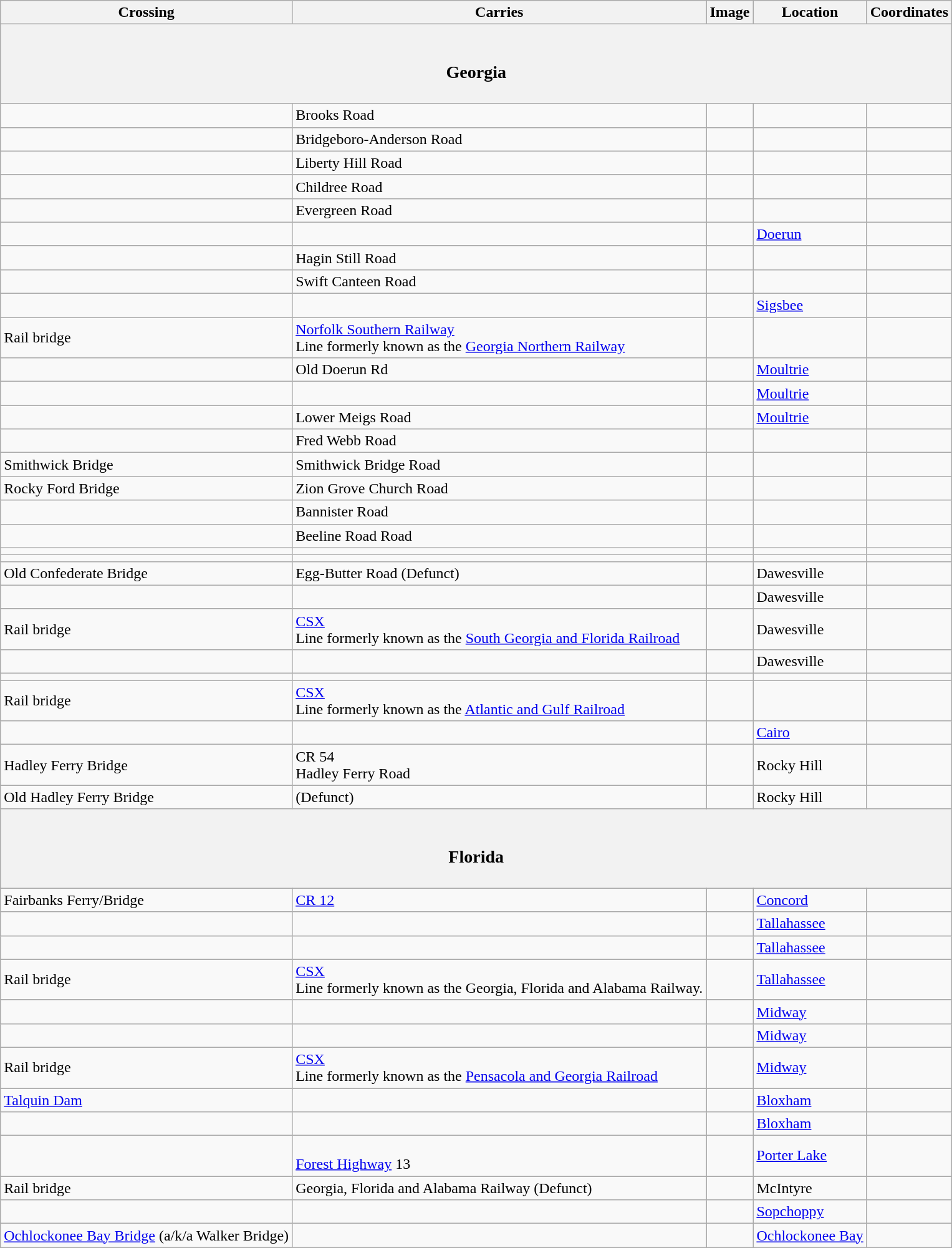<table class=wikitable>
<tr>
<th>Crossing</th>
<th>Carries</th>
<th>Image</th>
<th>Location</th>
<th>Coordinates</th>
</tr>
<tr>
<th colspan=5><br><h3>Georgia</h3></th>
</tr>
<tr>
<td></td>
<td>Brooks Road</td>
<td></td>
<td></td>
<td></td>
</tr>
<tr>
<td></td>
<td>Bridgeboro-Anderson Road</td>
<td></td>
<td></td>
<td></td>
</tr>
<tr>
<td></td>
<td>Liberty Hill Road</td>
<td></td>
<td></td>
<td></td>
</tr>
<tr>
<td></td>
<td>Childree Road</td>
<td></td>
<td></td>
<td></td>
</tr>
<tr>
<td></td>
<td>Evergreen Road</td>
<td></td>
<td></td>
<td></td>
</tr>
<tr>
<td></td>
<td></td>
<td></td>
<td><a href='#'>Doerun</a></td>
<td></td>
</tr>
<tr>
<td></td>
<td>Hagin Still Road</td>
<td></td>
<td></td>
<td></td>
</tr>
<tr>
<td></td>
<td>Swift Canteen Road</td>
<td></td>
<td></td>
<td></td>
</tr>
<tr>
<td></td>
<td></td>
<td></td>
<td><a href='#'>Sigsbee</a></td>
<td></td>
</tr>
<tr>
<td>Rail bridge</td>
<td><a href='#'>Norfolk Southern Railway</a> <br> Line formerly known as the <a href='#'>Georgia Northern Railway</a></td>
<td></td>
<td></td>
<td></td>
</tr>
<tr>
<td></td>
<td>Old Doerun Rd</td>
<td></td>
<td><a href='#'>Moultrie</a></td>
<td></td>
</tr>
<tr>
<td></td>
<td></td>
<td></td>
<td><a href='#'>Moultrie</a></td>
<td></td>
</tr>
<tr>
<td></td>
<td>Lower Meigs Road</td>
<td></td>
<td><a href='#'>Moultrie</a></td>
<td></td>
</tr>
<tr>
<td></td>
<td>Fred Webb Road</td>
<td></td>
<td></td>
<td></td>
</tr>
<tr>
<td>Smithwick Bridge</td>
<td>Smithwick Bridge Road</td>
<td></td>
<td></td>
<td></td>
</tr>
<tr>
<td>Rocky Ford Bridge</td>
<td>Zion Grove Church Road</td>
<td></td>
<td></td>
<td></td>
</tr>
<tr>
<td></td>
<td>Bannister Road</td>
<td></td>
<td></td>
<td></td>
</tr>
<tr>
<td></td>
<td>Beeline Road Road</td>
<td></td>
<td></td>
<td></td>
</tr>
<tr>
<td></td>
<td></td>
<td></td>
<td></td>
<td></td>
</tr>
<tr>
<td></td>
<td></td>
<td></td>
<td></td>
<td></td>
</tr>
<tr>
<td>Old Confederate Bridge</td>
<td>Egg-Butter Road (Defunct)</td>
<td></td>
<td>Dawesville</td>
<td></td>
</tr>
<tr>
<td></td>
<td></td>
<td></td>
<td>Dawesville</td>
<td></td>
</tr>
<tr>
<td>Rail bridge</td>
<td><a href='#'>CSX</a> <br> Line formerly known as the <a href='#'>South Georgia and Florida Railroad</a></td>
<td></td>
<td>Dawesville</td>
<td></td>
</tr>
<tr>
<td></td>
<td></td>
<td></td>
<td>Dawesville</td>
<td></td>
</tr>
<tr>
<td></td>
<td></td>
<td></td>
<td></td>
<td></td>
</tr>
<tr>
<td>Rail bridge</td>
<td><a href='#'>CSX</a> <br> Line formerly known as the <a href='#'>Atlantic and Gulf Railroad</a></td>
<td></td>
<td></td>
<td></td>
</tr>
<tr>
<td></td>
<td></td>
<td></td>
<td><a href='#'>Cairo</a></td>
<td></td>
</tr>
<tr>
<td>Hadley Ferry Bridge</td>
<td>CR 54<br>Hadley Ferry Road</td>
<td></td>
<td>Rocky Hill</td>
<td></td>
</tr>
<tr>
<td>Old Hadley Ferry Bridge</td>
<td>(Defunct)</td>
<td></td>
<td>Rocky Hill</td>
<td></td>
</tr>
<tr>
<th colspan=5><br><h3>Florida</h3></th>
</tr>
<tr>
<td>Fairbanks Ferry/Bridge</td>
<td> <a href='#'>CR 12</a></td>
<td></td>
<td><a href='#'>Concord</a></td>
<td></td>
</tr>
<tr>
<td></td>
<td><br></td>
<td></td>
<td><a href='#'>Tallahassee</a></td>
<td></td>
</tr>
<tr>
<td></td>
<td></td>
<td></td>
<td><a href='#'>Tallahassee</a></td>
<td></td>
</tr>
<tr>
<td>Rail bridge</td>
<td><a href='#'>CSX</a> <br>Line formerly known as the Georgia, Florida and Alabama Railway.</td>
<td></td>
<td><a href='#'>Tallahassee</a></td>
<td></td>
</tr>
<tr>
<td></td>
<td></td>
<td></td>
<td><a href='#'>Midway</a></td>
<td></td>
</tr>
<tr>
<td></td>
<td></td>
<td></td>
<td><a href='#'>Midway</a></td>
<td></td>
</tr>
<tr>
<td>Rail bridge</td>
<td><a href='#'>CSX</a> <br> Line formerly known as the <a href='#'>Pensacola and Georgia Railroad</a></td>
<td></td>
<td><a href='#'>Midway</a></td>
<td></td>
</tr>
<tr>
<td><a href='#'>Talquin Dam</a></td>
<td></td>
<td></td>
<td><a href='#'>Bloxham</a></td>
<td></td>
</tr>
<tr>
<td></td>
<td></td>
<td></td>
<td><a href='#'>Bloxham</a></td>
<td></td>
</tr>
<tr>
<td></td>
<td><br><a href='#'>Forest Highway</a> 13</td>
<td></td>
<td><a href='#'>Porter Lake</a></td>
<td></td>
</tr>
<tr>
<td>Rail bridge</td>
<td>Georgia, Florida and Alabama Railway (Defunct)</td>
<td></td>
<td>McIntyre</td>
<td></td>
</tr>
<tr>
<td></td>
<td></td>
<td></td>
<td><a href='#'>Sopchoppy</a></td>
<td></td>
</tr>
<tr>
<td><a href='#'>Ochlockonee Bay Bridge</a> (a/k/a Walker Bridge)</td>
<td></td>
<td></td>
<td><a href='#'>Ochlockonee Bay</a></td>
<td></td>
</tr>
</table>
